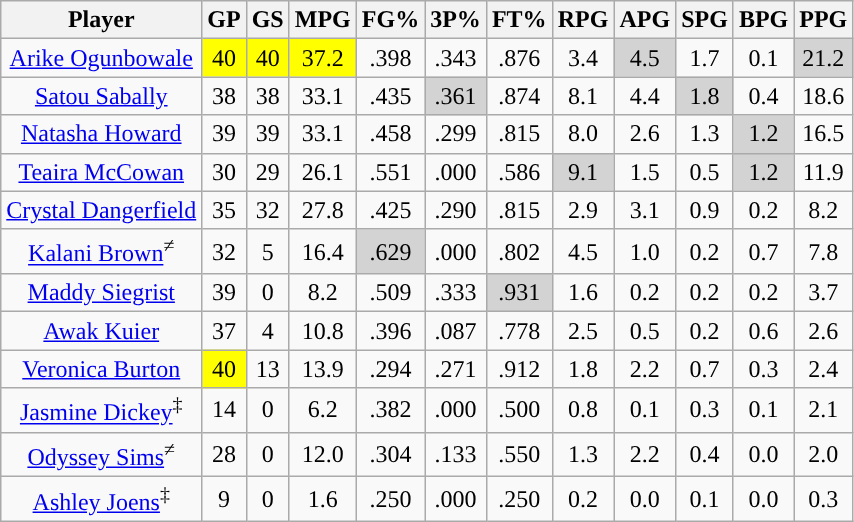<table class="wikitable sortable" style="text-align:center;">
<tr>
<th>Player</th>
<th>GP</th>
<th>GS</th>
<th>MPG</th>
<th>FG%</th>
<th>3P%</th>
<th>FT%</th>
<th>RPG</th>
<th>APG</th>
<th>SPG</th>
<th>BPG</th>
<th>PPG</th>
</tr>
<tr>
<td><a href='#'>Arike Ogunbowale</a></td>
<td style="background:yellow;">40</td>
<td style="background:yellow;">40</td>
<td style="background:yellow;">37.2</td>
<td>.398</td>
<td>.343</td>
<td>.876</td>
<td>3.4</td>
<td style="background:#D3D3D3;">4.5</td>
<td>1.7</td>
<td>0.1</td>
<td style="background:#D3D3D3;">21.2</td>
</tr>
<tr>
<td><a href='#'>Satou Sabally</a></td>
<td>38</td>
<td>38</td>
<td>33.1</td>
<td>.435</td>
<td style="background:#D3D3D3;">.361</td>
<td>.874</td>
<td>8.1</td>
<td>4.4</td>
<td style="background:#D3D3D3;">1.8</td>
<td>0.4</td>
<td>18.6</td>
</tr>
<tr>
<td><a href='#'>Natasha Howard</a></td>
<td>39</td>
<td>39</td>
<td>33.1</td>
<td>.458</td>
<td>.299</td>
<td>.815</td>
<td>8.0</td>
<td>2.6</td>
<td>1.3</td>
<td style="background:#D3D3D3;">1.2</td>
<td>16.5</td>
</tr>
<tr>
<td><a href='#'>Teaira McCowan</a></td>
<td>30</td>
<td>29</td>
<td>26.1</td>
<td>.551</td>
<td>.000</td>
<td>.586</td>
<td style="background:#D3D3D3;">9.1</td>
<td>1.5</td>
<td>0.5</td>
<td style="background:#D3D3D3;">1.2</td>
<td>11.9</td>
</tr>
<tr>
<td><a href='#'>Crystal Dangerfield</a></td>
<td>35</td>
<td>32</td>
<td>27.8</td>
<td>.425</td>
<td>.290</td>
<td>.815</td>
<td>2.9</td>
<td>3.1</td>
<td>0.9</td>
<td>0.2</td>
<td>8.2</td>
</tr>
<tr>
<td><a href='#'>Kalani Brown</a><sup>≠</sup></td>
<td>32</td>
<td>5</td>
<td>16.4</td>
<td style="background:#D3D3D3;">.629</td>
<td>.000</td>
<td>.802</td>
<td>4.5</td>
<td>1.0</td>
<td>0.2</td>
<td>0.7</td>
<td>7.8</td>
</tr>
<tr>
<td><a href='#'>Maddy Siegrist</a></td>
<td>39</td>
<td>0</td>
<td>8.2</td>
<td>.509</td>
<td>.333</td>
<td style="background:#D3D3D3;">.931</td>
<td>1.6</td>
<td>0.2</td>
<td>0.2</td>
<td>0.2</td>
<td>3.7</td>
</tr>
<tr>
<td><a href='#'>Awak Kuier</a></td>
<td>37</td>
<td>4</td>
<td>10.8</td>
<td>.396</td>
<td>.087</td>
<td>.778</td>
<td>2.5</td>
<td>0.5</td>
<td>0.2</td>
<td>0.6</td>
<td>2.6</td>
</tr>
<tr>
<td><a href='#'>Veronica Burton</a></td>
<td style="background:yellow;">40</td>
<td>13</td>
<td>13.9</td>
<td>.294</td>
<td>.271</td>
<td>.912</td>
<td>1.8</td>
<td>2.2</td>
<td>0.7</td>
<td>0.3</td>
<td>2.4</td>
</tr>
<tr>
<td><a href='#'>Jasmine Dickey</a><sup>‡</sup></td>
<td>14</td>
<td>0</td>
<td>6.2</td>
<td>.382</td>
<td>.000</td>
<td>.500</td>
<td>0.8</td>
<td>0.1</td>
<td>0.3</td>
<td>0.1</td>
<td>2.1</td>
</tr>
<tr>
<td><a href='#'>Odyssey Sims</a><sup>≠</sup></td>
<td>28</td>
<td>0</td>
<td>12.0</td>
<td>.304</td>
<td>.133</td>
<td>.550</td>
<td>1.3</td>
<td>2.2</td>
<td>0.4</td>
<td>0.0</td>
<td>2.0</td>
</tr>
<tr>
<td><a href='#'>Ashley Joens</a><sup>‡</sup></td>
<td>9</td>
<td>0</td>
<td>1.6</td>
<td>.250</td>
<td>.000</td>
<td>.250</td>
<td>0.2</td>
<td>0.0</td>
<td>0.1</td>
<td>0.0</td>
<td>0.3</td>
</tr>
</table>
